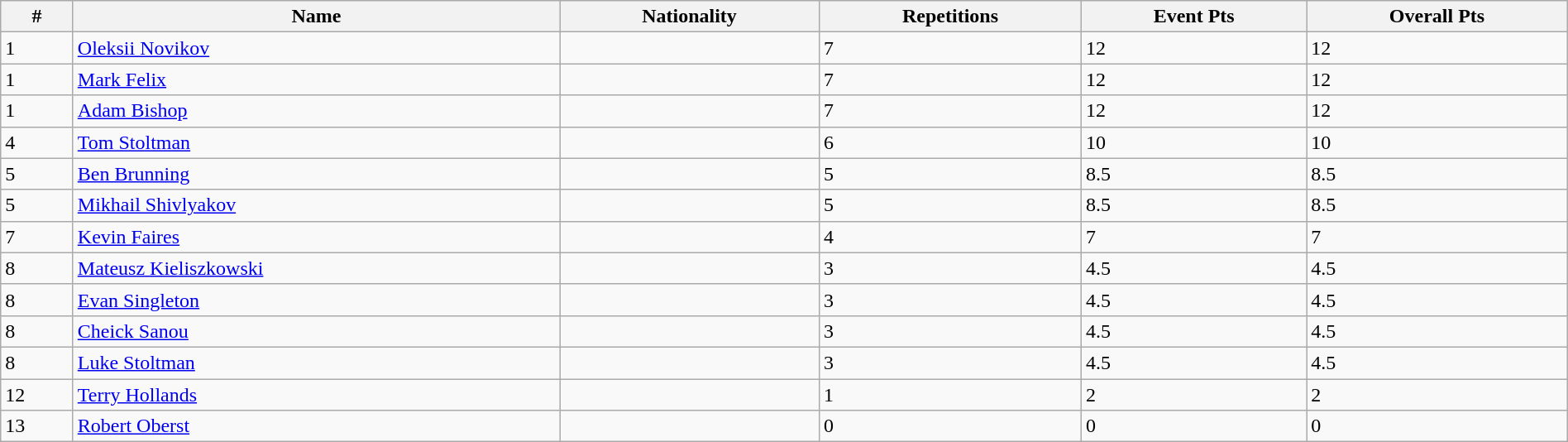<table class="wikitable sortable" style="display: inline-table;width: 100%;">
<tr>
<th>#</th>
<th>Name</th>
<th>Nationality</th>
<th>Repetitions</th>
<th>Event Pts</th>
<th>Overall Pts</th>
</tr>
<tr>
<td>1</td>
<td><a href='#'>Oleksii Novikov</a></td>
<td></td>
<td>7</td>
<td>12</td>
<td>12</td>
</tr>
<tr>
<td>1</td>
<td><a href='#'>Mark Felix</a></td>
<td></td>
<td>7</td>
<td>12</td>
<td>12</td>
</tr>
<tr>
<td>1</td>
<td><a href='#'>Adam Bishop</a></td>
<td></td>
<td>7</td>
<td>12</td>
<td>12</td>
</tr>
<tr>
<td>4</td>
<td><a href='#'>Tom Stoltman</a></td>
<td></td>
<td>6</td>
<td>10</td>
<td>10</td>
</tr>
<tr>
<td>5</td>
<td><a href='#'>Ben Brunning</a></td>
<td></td>
<td>5</td>
<td>8.5</td>
<td>8.5</td>
</tr>
<tr>
<td>5</td>
<td><a href='#'>Mikhail Shivlyakov</a></td>
<td></td>
<td>5</td>
<td>8.5</td>
<td>8.5</td>
</tr>
<tr>
<td>7</td>
<td><a href='#'>Kevin Faires</a></td>
<td></td>
<td>4</td>
<td>7</td>
<td>7</td>
</tr>
<tr>
<td>8</td>
<td><a href='#'>Mateusz Kieliszkowski</a></td>
<td></td>
<td>3</td>
<td>4.5</td>
<td>4.5</td>
</tr>
<tr>
<td>8</td>
<td><a href='#'>Evan Singleton</a></td>
<td></td>
<td>3</td>
<td>4.5</td>
<td>4.5</td>
</tr>
<tr>
<td>8</td>
<td><a href='#'>Cheick Sanou</a></td>
<td></td>
<td>3</td>
<td>4.5</td>
<td>4.5</td>
</tr>
<tr>
<td>8</td>
<td><a href='#'>Luke Stoltman</a></td>
<td></td>
<td>3</td>
<td>4.5</td>
<td>4.5</td>
</tr>
<tr>
<td>12</td>
<td><a href='#'>Terry Hollands</a></td>
<td></td>
<td>1</td>
<td>2</td>
<td>2</td>
</tr>
<tr>
<td>13</td>
<td><a href='#'>Robert Oberst</a></td>
<td></td>
<td>0</td>
<td>0</td>
<td>0</td>
</tr>
</table>
